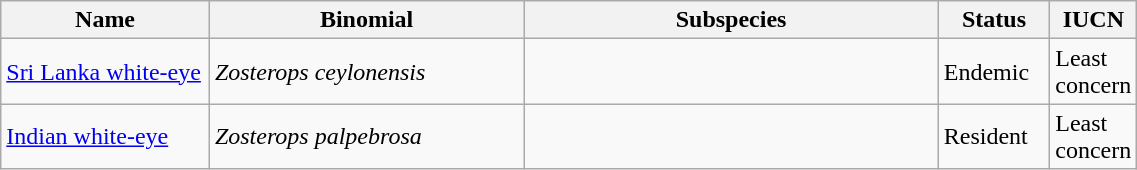<table width=60% class="wikitable">
<tr>
<th width=20%>Name</th>
<th width=30%>Binomial</th>
<th width=40%>Subspecies</th>
<th width=30%>Status</th>
<th width=30%>IUCN</th>
</tr>
<tr>
<td><a href='#'>Sri Lanka white-eye</a><br></td>
<td><em>Zosterops ceylonensis</em></td>
<td></td>
<td>Endemic</td>
<td>Least concern</td>
</tr>
<tr>
<td><a href='#'>Indian white-eye</a><br></td>
<td><em>Zosterops palpebrosa</em></td>
<td></td>
<td>Resident</td>
<td>Least concern</td>
</tr>
</table>
